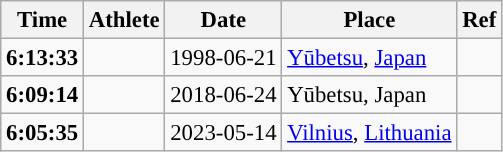<table class="wikitable sortable" style="font-size:95%">
<tr>
<th>Time</th>
<th>Athlete</th>
<th>Date</th>
<th>Place</th>
<th>Ref</th>
</tr>
<tr>
<td align=center><strong>6:13:33</strong></td>
<td></td>
<td>1998-06-21</td>
<td><a href='#'>Yūbetsu</a>, <a href='#'>Japan</a></td>
<td></td>
</tr>
<tr>
<td align=center><strong>6:09:14</strong></td>
<td></td>
<td>2018-06-24</td>
<td>Yūbetsu, Japan</td>
<td></td>
</tr>
<tr>
<td align=center><strong>6:05:35</strong></td>
<td></td>
<td>2023-05-14</td>
<td><a href='#'>Vilnius</a>, <a href='#'>Lithuania</a></td>
<td></td>
</tr>
</table>
